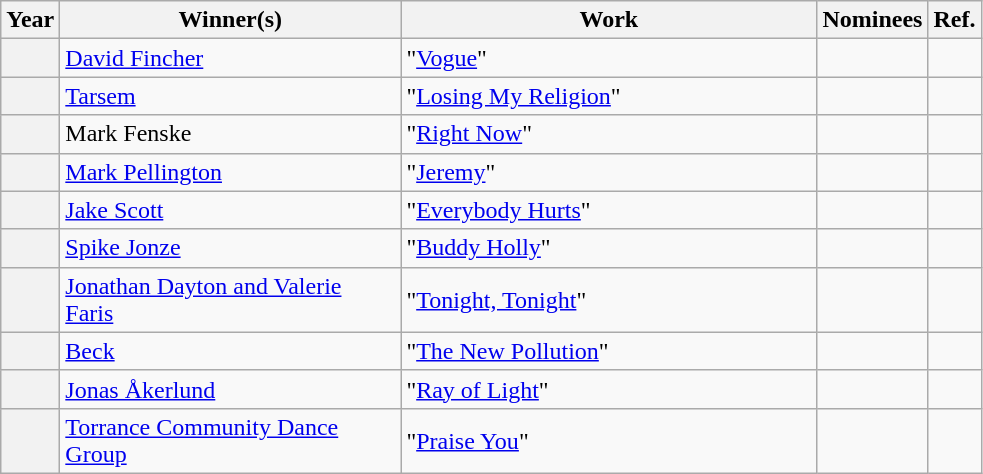<table class="wikitable sortable">
<tr>
<th scope="col" style="width:5px;">Year</th>
<th scope="col" style="width:220px;">Winner(s)</th>
<th scope="col" style="width:270px;">Work</th>
<th scope="col" class="unsortable">Nominees</th>
<th scope="col" class="unsortable">Ref.</th>
</tr>
<tr>
<th scope="row"></th>
<td><a href='#'>David Fincher</a></td>
<td>"<a href='#'>Vogue</a>" </td>
<td></td>
<td align="center"></td>
</tr>
<tr>
<th scope="row"></th>
<td><a href='#'>Tarsem</a></td>
<td>"<a href='#'>Losing My Religion</a>" </td>
<td></td>
<td align="center"></td>
</tr>
<tr>
<th scope="row"></th>
<td>Mark Fenske</td>
<td>"<a href='#'>Right Now</a>" </td>
<td></td>
<td align="center"></td>
</tr>
<tr>
<th scope="row"></th>
<td><a href='#'>Mark Pellington</a></td>
<td>"<a href='#'>Jeremy</a>" </td>
<td></td>
<td align="center"></td>
</tr>
<tr>
<th scope="row"></th>
<td><a href='#'>Jake Scott</a></td>
<td>"<a href='#'>Everybody Hurts</a>" </td>
<td></td>
<td align="center"></td>
</tr>
<tr>
<th scope="row"></th>
<td><a href='#'>Spike Jonze</a></td>
<td>"<a href='#'>Buddy Holly</a>" </td>
<td></td>
<td align="center"></td>
</tr>
<tr>
<th scope="row"></th>
<td><a href='#'>Jonathan Dayton and Valerie Faris</a></td>
<td>"<a href='#'>Tonight, Tonight</a>" </td>
<td></td>
<td align="center"></td>
</tr>
<tr>
<th scope="row"></th>
<td><a href='#'>Beck</a></td>
<td>"<a href='#'>The New Pollution</a>" </td>
<td></td>
<td align="center"></td>
</tr>
<tr>
<th scope="row"></th>
<td><a href='#'>Jonas Åkerlund</a></td>
<td>"<a href='#'>Ray of Light</a>" </td>
<td></td>
<td align="center"></td>
</tr>
<tr>
<th scope="row"></th>
<td><a href='#'>Torrance Community Dance Group</a></td>
<td>"<a href='#'>Praise You</a>" </td>
<td></td>
<td align="center"></td>
</tr>
</table>
